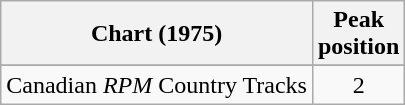<table class="wikitable sortable">
<tr>
<th align="left">Chart (1975)</th>
<th align="center">Peak<br>position</th>
</tr>
<tr>
</tr>
<tr>
<td align="left">Canadian <em>RPM</em> Country Tracks</td>
<td align="center">2</td>
</tr>
</table>
